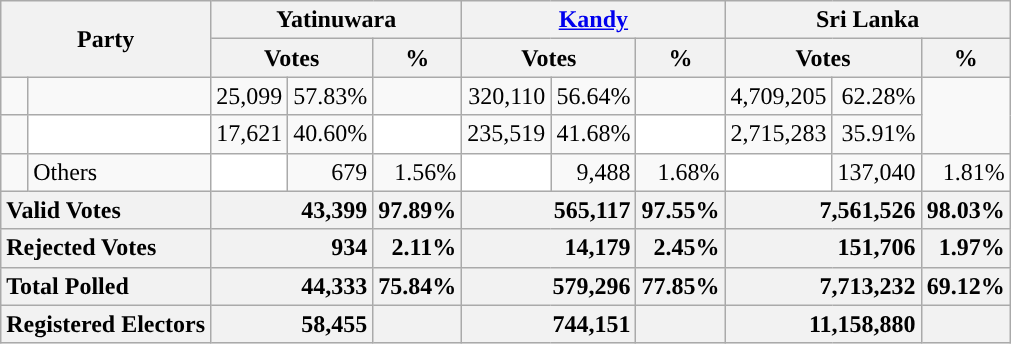<table class="wikitable">
<tr>
<th colspan="2" rowspan="2">Party</th>
<th colspan="3">Yatinuwara</th>
<th colspan="3"><a href='#'>Kandy</a></th>
<th colspan="3">Sri Lanka</th>
</tr>
<tr>
<th colspan="2">Votes</th>
<th>%</th>
<th colspan="2">Votes</th>
<th>%</th>
<th colspan="2">Votes</th>
<th>%</th>
</tr>
<tr>
<td></td>
<td style="background-color:"></td>
<td style="text-align:right;">25,099</td>
<td style="text-align:right;">57.83%</td>
<td style="background-color:"></td>
<td style="text-align:right;">320,110</td>
<td style="text-align:right;">56.64%</td>
<td style="background-color:"></td>
<td style="text-align:right;">4,709,205</td>
<td style="text-align:right;">62.28%</td>
</tr>
<tr>
<td></td>
<td style="background-color:white;"></td>
<td style="text-align:right;">17,621</td>
<td style="text-align:right;">40.60%</td>
<td style="background-color:white;"></td>
<td style="text-align:right;">235,519</td>
<td style="text-align:right;">41.68%</td>
<td style="background-color:white;"></td>
<td style="text-align:right;">2,715,283</td>
<td style="text-align:right;">35.91%</td>
</tr>
<tr>
<td style="background-color:"></td>
<td style="text-align:left;">Others</td>
<td style="background-color:white;"></td>
<td style="text-align:right;">679</td>
<td style="text-align:right;">1.56%</td>
<td style="background-color:white;"></td>
<td style="text-align:right;">9,488</td>
<td style="text-align:right;">1.68%</td>
<td style="background-color:white;"></td>
<td style="text-align:right;">137,040</td>
<td style="text-align:right;">1.81%</td>
</tr>
<tr>
<th colspan="2" style="text-align:left;">Valid Votes</th>
<th style="text-align:right;"colspan="2">43,399</th>
<th style="text-align:right;">97.89%</th>
<th style="text-align:right;"colspan="2">565,117</th>
<th style="text-align:right;">97.55%</th>
<th style="text-align:right;"colspan="2">7,561,526</th>
<th style="text-align:right;">98.03%</th>
</tr>
<tr>
<th colspan="2" style="text-align:left;">Rejected Votes</th>
<th style="text-align:right;"colspan="2">934</th>
<th style="text-align:right;">2.11%</th>
<th style="text-align:right;"colspan="2">14,179</th>
<th style="text-align:right;">2.45%</th>
<th style="text-align:right;"colspan="2">151,706</th>
<th style="text-align:right;">1.97%</th>
</tr>
<tr>
<th colspan="2" style="text-align:left;">Total Polled</th>
<th style="text-align:right;"colspan="2">44,333</th>
<th style="text-align:right;">75.84%</th>
<th style="text-align:right;"colspan="2">579,296</th>
<th style="text-align:right;">77.85%</th>
<th style="text-align:right;"colspan="2">7,713,232</th>
<th style="text-align:right;">69.12%</th>
</tr>
<tr>
<th colspan="2" style="text-align:left;">Registered Electors</th>
<th style="text-align:right;"colspan="2">58,455</th>
<th></th>
<th style="text-align:right;"colspan="2">744,151</th>
<th></th>
<th style="text-align:right;"colspan="2">11,158,880</th>
<th></th>
</tr>
</table>
